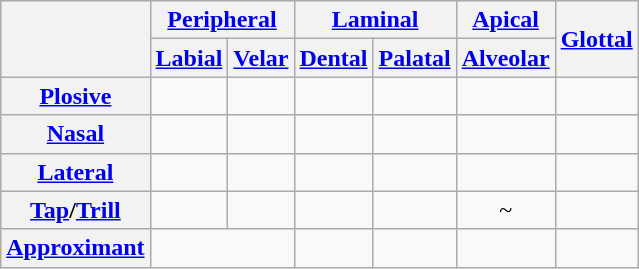<table class="wikitable" style="text-align: center;">
<tr>
<th rowspan="2"></th>
<th colspan="2"><a href='#'>Peripheral</a></th>
<th colspan="2"><a href='#'>Laminal</a></th>
<th><a href='#'>Apical</a></th>
<th rowspan="2"><a href='#'>Glottal</a></th>
</tr>
<tr>
<th><a href='#'>Labial</a></th>
<th><a href='#'>Velar</a></th>
<th><a href='#'>Dental</a></th>
<th><a href='#'>Palatal</a></th>
<th><a href='#'>Alveolar</a></th>
</tr>
<tr>
<th><a href='#'>Plosive</a></th>
<td></td>
<td></td>
<td></td>
<td></td>
<td></td>
<td></td>
</tr>
<tr>
<th><a href='#'>Nasal</a></th>
<td></td>
<td></td>
<td></td>
<td></td>
<td></td>
<td></td>
</tr>
<tr>
<th><a href='#'>Lateral</a></th>
<td></td>
<td></td>
<td></td>
<td></td>
<td></td>
<td></td>
</tr>
<tr>
<th><a href='#'>Tap</a>/<a href='#'>Trill</a></th>
<td></td>
<td></td>
<td></td>
<td></td>
<td> ~ </td>
<td></td>
</tr>
<tr>
<th><a href='#'>Approximant</a></th>
<td colspan="2"></td>
<td></td>
<td></td>
<td></td>
<td></td>
</tr>
</table>
